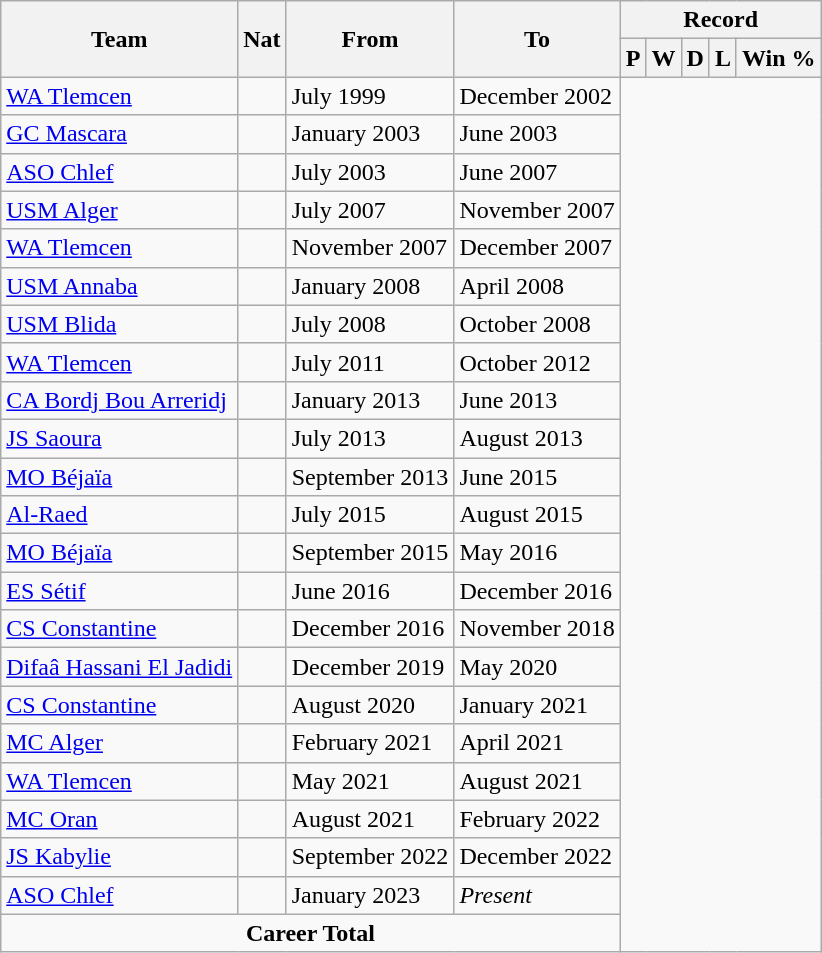<table class="wikitable" style="text-align: center">
<tr>
<th rowspan="2">Team</th>
<th rowspan="2">Nat</th>
<th rowspan="2">From</th>
<th rowspan="2">To</th>
<th colspan="5">Record</th>
</tr>
<tr>
<th>P</th>
<th>W</th>
<th>D</th>
<th>L</th>
<th>Win %</th>
</tr>
<tr>
<td align="left"><a href='#'>WA Tlemcen</a></td>
<td></td>
<td align=left>July 1999</td>
<td align=left>December 2002<br></td>
</tr>
<tr>
<td align="left"><a href='#'>GC Mascara</a></td>
<td></td>
<td align=left>January 2003</td>
<td align=left>June 2003<br></td>
</tr>
<tr>
<td align="left"><a href='#'>ASO Chlef</a></td>
<td></td>
<td align=left>July 2003</td>
<td align=left>June 2007<br></td>
</tr>
<tr>
<td align="left"><a href='#'>USM Alger</a></td>
<td></td>
<td align=left>July 2007</td>
<td align=left>November 2007<br></td>
</tr>
<tr>
<td align="left"><a href='#'>WA Tlemcen</a></td>
<td></td>
<td align=left>November 2007</td>
<td align=left>December 2007<br></td>
</tr>
<tr>
<td align="left"><a href='#'>USM Annaba</a></td>
<td></td>
<td align=left>January 2008</td>
<td align=left>April 2008<br></td>
</tr>
<tr>
<td align="left"><a href='#'>USM Blida</a></td>
<td></td>
<td align=left>July 2008</td>
<td align=left>October 2008<br></td>
</tr>
<tr>
<td align="left"><a href='#'>WA Tlemcen</a></td>
<td></td>
<td align=left>July 2011</td>
<td align=left>October 2012<br></td>
</tr>
<tr>
<td align="left"><a href='#'>CA Bordj Bou Arreridj</a></td>
<td></td>
<td align=left>January 2013</td>
<td align=left>June 2013<br></td>
</tr>
<tr>
<td align="left"><a href='#'>JS Saoura</a></td>
<td></td>
<td align=left>July 2013</td>
<td align=left>August 2013<br></td>
</tr>
<tr>
<td align="left"><a href='#'>MO Béjaïa</a></td>
<td></td>
<td align=left>September 2013</td>
<td align=left>June 2015<br></td>
</tr>
<tr>
<td align="left"><a href='#'>Al-Raed</a></td>
<td></td>
<td align=left>July 2015</td>
<td align=left>August 2015<br></td>
</tr>
<tr>
<td align="left"><a href='#'>MO Béjaïa</a></td>
<td></td>
<td align=left>September 2015</td>
<td align=left>May 2016<br></td>
</tr>
<tr>
<td align="left"><a href='#'>ES Sétif</a></td>
<td></td>
<td align=left>June 2016</td>
<td align=left>December 2016<br></td>
</tr>
<tr>
<td align="left"><a href='#'>CS Constantine</a></td>
<td></td>
<td align=left>December 2016</td>
<td align=left>November 2018<br></td>
</tr>
<tr>
<td align="left"><a href='#'>Difaâ Hassani El Jadidi</a></td>
<td></td>
<td align=left>December 2019</td>
<td align=left>May 2020<br></td>
</tr>
<tr>
<td align="left"><a href='#'>CS Constantine</a></td>
<td></td>
<td align=left>August 2020</td>
<td align=left>January 2021<br></td>
</tr>
<tr>
<td align="left"><a href='#'>MC Alger</a></td>
<td></td>
<td align=left>February 2021</td>
<td align=left>April 2021<br></td>
</tr>
<tr>
<td align="left"><a href='#'>WA Tlemcen</a></td>
<td></td>
<td align=left>May 2021</td>
<td align=left>August 2021<br></td>
</tr>
<tr>
<td align="left"><a href='#'>MC Oran</a></td>
<td></td>
<td align=left>August 2021</td>
<td align=left>February 2022<br></td>
</tr>
<tr>
<td align="left"><a href='#'>JS Kabylie</a></td>
<td></td>
<td align=left>September 2022</td>
<td align=left>December 2022<br></td>
</tr>
<tr>
<td align="left"><a href='#'>ASO Chlef</a></td>
<td></td>
<td align=left>January 2023</td>
<td align=left><em>Present</em><br></td>
</tr>
<tr>
<td colspan=4><strong>Career Total</strong><br></td>
</tr>
</table>
